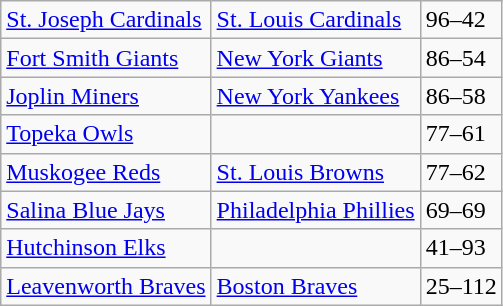<table class="wikitable">
<tr>
<td><a href='#'>St. Joseph Cardinals</a></td>
<td><a href='#'>St. Louis Cardinals</a></td>
<td>96–42</td>
</tr>
<tr>
<td><a href='#'>Fort Smith Giants</a></td>
<td><a href='#'>New York Giants</a></td>
<td>86–54</td>
</tr>
<tr>
<td><a href='#'>Joplin Miners</a></td>
<td><a href='#'>New York Yankees</a></td>
<td>86–58</td>
</tr>
<tr>
<td><a href='#'>Topeka Owls</a></td>
<td></td>
<td>77–61</td>
</tr>
<tr>
<td><a href='#'>Muskogee Reds</a></td>
<td><a href='#'>St. Louis Browns</a></td>
<td>77–62</td>
</tr>
<tr>
<td><a href='#'>Salina Blue Jays</a></td>
<td><a href='#'>Philadelphia Phillies</a></td>
<td>69–69</td>
</tr>
<tr>
<td><a href='#'>Hutchinson Elks</a></td>
<td></td>
<td>41–93</td>
</tr>
<tr>
<td><a href='#'>Leavenworth Braves</a></td>
<td><a href='#'>Boston Braves</a></td>
<td>25–112</td>
</tr>
</table>
